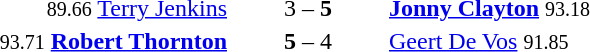<table style="text-align:center">
<tr>
<th width=223></th>
<th width=100></th>
<th width=223></th>
</tr>
<tr>
<td align=right><small><span>89.66</span></small> <a href='#'>Terry Jenkins</a> </td>
<td>3 – <strong>5</strong></td>
<td align=left> <strong><a href='#'>Jonny Clayton</a></strong> <small><span>93.18</span></small></td>
</tr>
<tr>
<td align=right><small><span>93.71</span></small> <strong><a href='#'>Robert Thornton</a></strong> </td>
<td><strong>5</strong> – 4</td>
<td align=left> <a href='#'>Geert De Vos</a> <small><span>91.85</span></small></td>
</tr>
</table>
